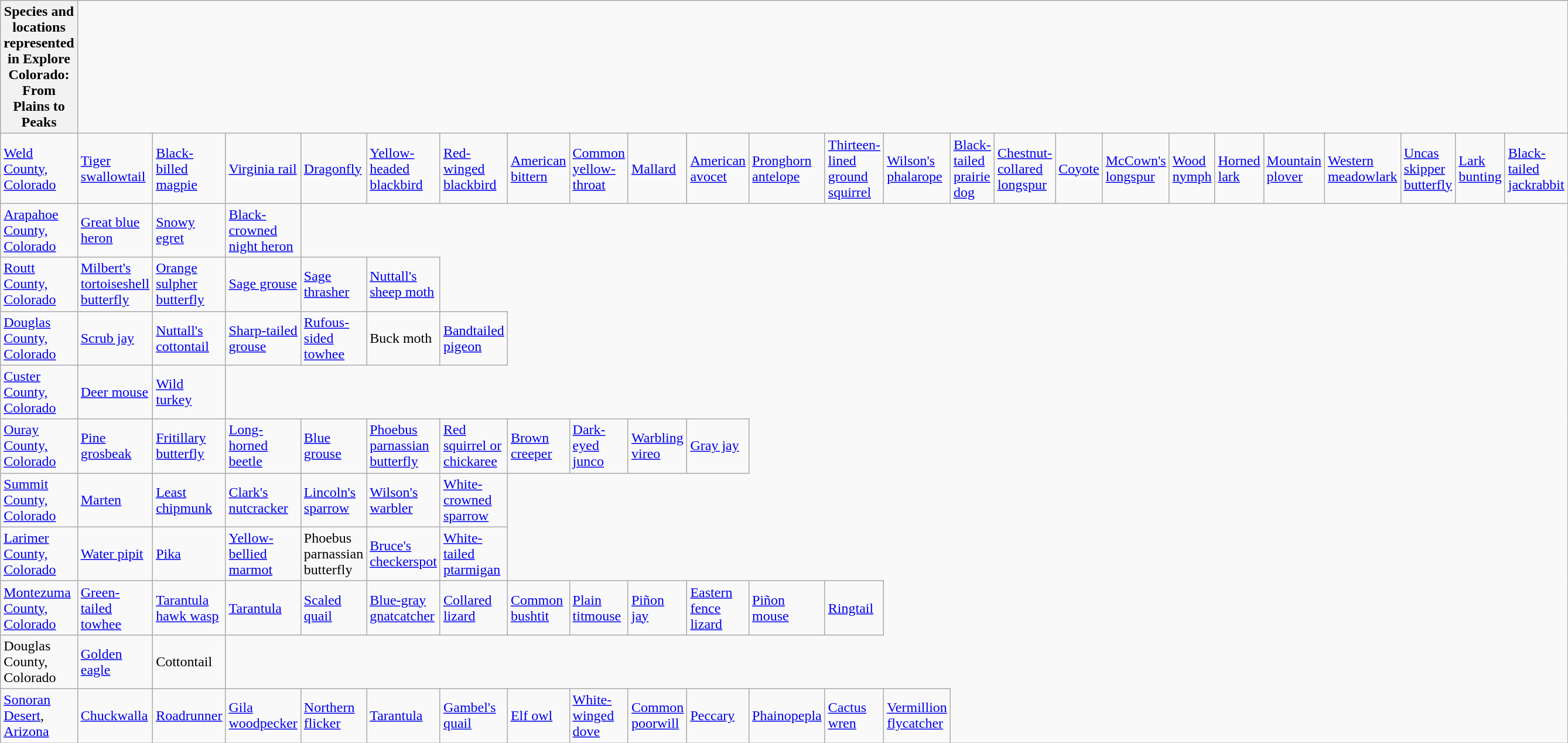<table class="wikitable collapsible collapsed">
<tr>
<th>Species and locations represented in Explore Colorado: From Plains to Peaks</th>
</tr>
<tr>
<td><a href='#'>Weld County, Colorado</a></td>
<td><a href='#'>Tiger swallowtail</a></td>
<td><a href='#'>Black-billed magpie</a></td>
<td><a href='#'>Virginia rail</a></td>
<td><a href='#'>Dragonfly</a></td>
<td><a href='#'>Yellow-headed blackbird</a></td>
<td><a href='#'>Red-winged blackbird</a></td>
<td><a href='#'>American bittern</a></td>
<td><a href='#'>Common yellow-throat</a></td>
<td><a href='#'>Mallard</a></td>
<td><a href='#'>American avocet</a></td>
<td><a href='#'>Pronghorn antelope</a></td>
<td><a href='#'>Thirteen-lined ground squirrel</a></td>
<td><a href='#'>Wilson's phalarope</a></td>
<td><a href='#'>Black-tailed prairie dog</a></td>
<td><a href='#'>Chestnut-collared longspur</a></td>
<td><a href='#'>Coyote</a></td>
<td><a href='#'>McCown's longspur</a></td>
<td><a href='#'>Wood nymph</a></td>
<td><a href='#'>Horned lark</a></td>
<td><a href='#'>Mountain plover</a></td>
<td><a href='#'>Western meadowlark</a></td>
<td><a href='#'>Uncas skipper butterfly</a></td>
<td><a href='#'>Lark bunting</a></td>
<td><a href='#'>Black-tailed jackrabbit</a></td>
</tr>
<tr>
<td><a href='#'>Arapahoe County, Colorado</a></td>
<td><a href='#'>Great blue heron</a></td>
<td><a href='#'>Snowy egret</a></td>
<td><a href='#'>Black-crowned night heron</a></td>
</tr>
<tr>
<td><a href='#'>Routt County, Colorado</a></td>
<td><a href='#'>Milbert's tortoiseshell butterfly</a></td>
<td><a href='#'>Orange sulpher butterfly</a></td>
<td><a href='#'>Sage grouse</a></td>
<td><a href='#'>Sage thrasher</a></td>
<td><a href='#'>Nuttall's sheep moth</a></td>
</tr>
<tr>
<td><a href='#'>Douglas County, Colorado</a></td>
<td><a href='#'>Scrub jay</a></td>
<td><a href='#'>Nuttall's cottontail</a></td>
<td><a href='#'>Sharp-tailed grouse</a></td>
<td><a href='#'>Rufous-sided towhee</a></td>
<td>Buck moth</td>
<td><a href='#'>Bandtailed pigeon</a></td>
</tr>
<tr>
<td><a href='#'>Custer County, Colorado</a></td>
<td><a href='#'>Deer mouse</a></td>
<td><a href='#'>Wild turkey</a></td>
</tr>
<tr>
<td><a href='#'>Ouray County, Colorado</a></td>
<td><a href='#'>Pine grosbeak</a></td>
<td><a href='#'>Fritillary butterfly</a></td>
<td><a href='#'>Long-horned beetle</a></td>
<td><a href='#'>Blue grouse</a></td>
<td><a href='#'>Phoebus parnassian butterfly</a></td>
<td><a href='#'>Red squirrel or chickaree</a></td>
<td><a href='#'>Brown creeper</a></td>
<td><a href='#'>Dark-eyed junco</a></td>
<td><a href='#'>Warbling vireo</a></td>
<td><a href='#'>Gray jay</a></td>
</tr>
<tr>
<td><a href='#'>Summit County, Colorado</a></td>
<td><a href='#'>Marten</a></td>
<td><a href='#'>Least chipmunk</a></td>
<td><a href='#'>Clark's nutcracker</a></td>
<td><a href='#'>Lincoln's sparrow</a></td>
<td><a href='#'>Wilson's warbler</a></td>
<td><a href='#'>White-crowned sparrow</a></td>
</tr>
<tr>
<td><a href='#'>Larimer County, Colorado</a></td>
<td><a href='#'>Water pipit</a></td>
<td><a href='#'>Pika</a></td>
<td><a href='#'>Yellow-bellied marmot</a></td>
<td>Phoebus parnassian butterfly</td>
<td><a href='#'>Bruce's checkerspot</a></td>
<td><a href='#'>White-tailed ptarmigan</a></td>
</tr>
<tr>
<td><a href='#'>Montezuma County, Colorado</a></td>
<td><a href='#'>Green-tailed towhee</a></td>
<td><a href='#'>Tarantula hawk wasp</a></td>
<td><a href='#'>Tarantula</a></td>
<td><a href='#'>Scaled quail</a></td>
<td><a href='#'>Blue-gray gnatcatcher</a></td>
<td><a href='#'>Collared lizard</a></td>
<td><a href='#'>Common bushtit</a></td>
<td><a href='#'>Plain titmouse</a></td>
<td><a href='#'>Piñon jay</a></td>
<td><a href='#'>Eastern fence lizard</a></td>
<td><a href='#'>Piñon mouse</a></td>
<td><a href='#'>Ringtail</a></td>
</tr>
<tr>
<td>Douglas County, Colorado</td>
<td><a href='#'>Golden eagle</a></td>
<td>Cottontail</td>
</tr>
<tr>
<td><a href='#'>Sonoran Desert</a>, <a href='#'>Arizona</a></td>
<td><a href='#'>Chuckwalla</a></td>
<td><a href='#'>Roadrunner</a></td>
<td><a href='#'>Gila woodpecker</a></td>
<td><a href='#'>Northern flicker</a></td>
<td><a href='#'>Tarantula</a></td>
<td><a href='#'>Gambel's quail</a></td>
<td><a href='#'>Elf owl</a></td>
<td><a href='#'>White-winged dove</a></td>
<td><a href='#'>Common poorwill</a></td>
<td><a href='#'>Peccary</a></td>
<td><a href='#'>Phainopepla</a></td>
<td><a href='#'>Cactus wren</a></td>
<td><a href='#'>Vermillion flycatcher</a></td>
</tr>
</table>
